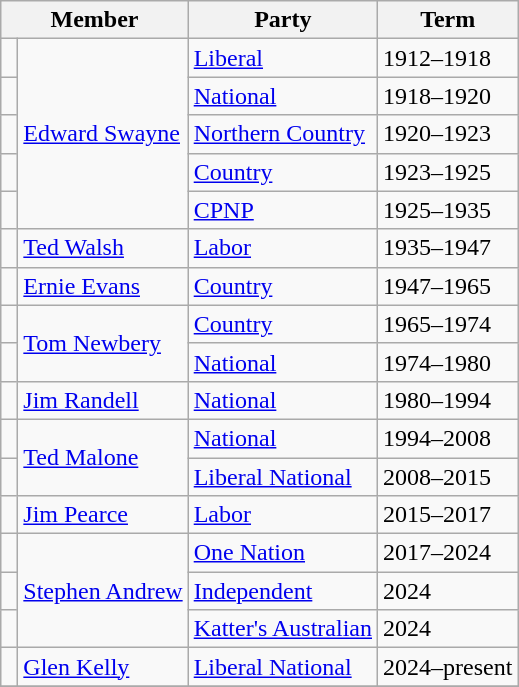<table class="wikitable">
<tr>
<th colspan="2">Member</th>
<th>Party</th>
<th>Term</th>
</tr>
<tr>
<td> </td>
<td rowspan=5><a href='#'>Edward Swayne</a></td>
<td><a href='#'>Liberal</a></td>
<td>1912–1918</td>
</tr>
<tr>
<td> </td>
<td><a href='#'>National</a></td>
<td>1918–1920</td>
</tr>
<tr>
<td> </td>
<td><a href='#'>Northern Country</a></td>
<td>1920–1923</td>
</tr>
<tr>
<td> </td>
<td><a href='#'>Country</a></td>
<td>1923–1925</td>
</tr>
<tr>
<td> </td>
<td><a href='#'>CPNP</a></td>
<td>1925–1935</td>
</tr>
<tr>
<td> </td>
<td><a href='#'>Ted Walsh</a></td>
<td><a href='#'>Labor</a></td>
<td>1935–1947</td>
</tr>
<tr>
<td> </td>
<td><a href='#'>Ernie Evans</a></td>
<td><a href='#'>Country</a></td>
<td>1947–1965</td>
</tr>
<tr>
<td> </td>
<td rowspan="2"><a href='#'>Tom Newbery</a></td>
<td><a href='#'>Country</a></td>
<td>1965–1974</td>
</tr>
<tr>
<td> </td>
<td><a href='#'>National</a></td>
<td>1974–1980</td>
</tr>
<tr>
<td> </td>
<td><a href='#'>Jim Randell</a></td>
<td><a href='#'>National</a></td>
<td>1980–1994</td>
</tr>
<tr>
<td> </td>
<td rowspan="2"><a href='#'>Ted Malone</a></td>
<td><a href='#'>National</a></td>
<td>1994–2008</td>
</tr>
<tr>
<td> </td>
<td><a href='#'>Liberal National</a></td>
<td>2008–2015</td>
</tr>
<tr>
<td> </td>
<td><a href='#'>Jim Pearce</a></td>
<td><a href='#'>Labor</a></td>
<td>2015–2017</td>
</tr>
<tr>
<td> </td>
<td rowspan="3"><a href='#'>Stephen Andrew</a></td>
<td><a href='#'>One Nation</a></td>
<td>2017–2024</td>
</tr>
<tr>
<td> </td>
<td><a href='#'>Independent</a></td>
<td>2024</td>
</tr>
<tr>
<td> </td>
<td><a href='#'>Katter's Australian</a></td>
<td>2024</td>
</tr>
<tr>
<td> </td>
<td><a href='#'>Glen Kelly</a></td>
<td><a href='#'>Liberal National</a></td>
<td>2024–present</td>
</tr>
<tr>
</tr>
</table>
